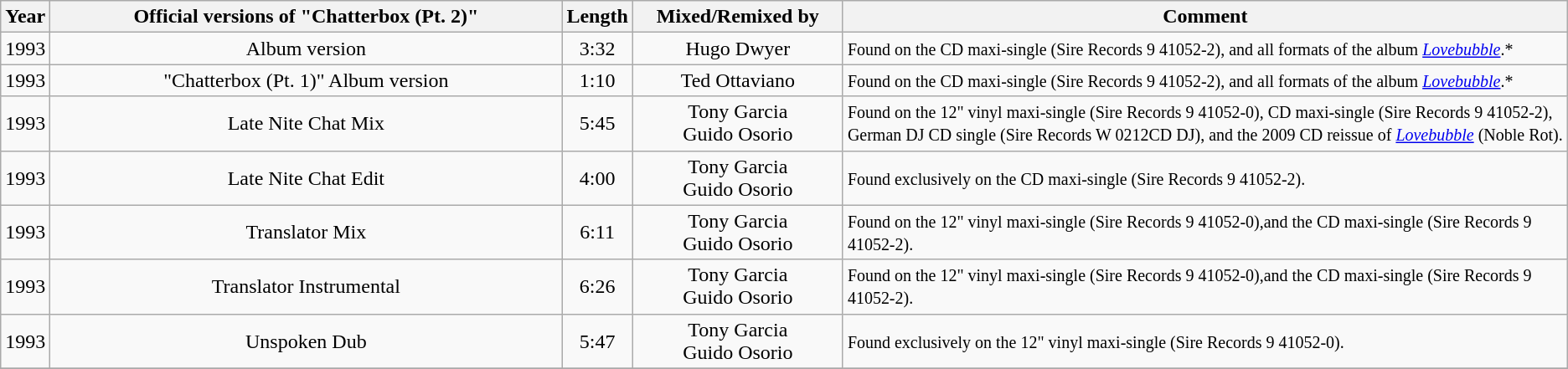<table class="wikitable">
<tr>
<th>Year</th>
<th style="width:400px;">Official versions of "Chatterbox (Pt. 2)"</th>
<th>Length</th>
<th style="width:160px;">Mixed/Remixed by</th>
<th>Comment</th>
</tr>
<tr>
<td align=center>1993</td>
<td align=center>Album version</td>
<td align=center>3:32</td>
<td align=center>Hugo Dwyer</td>
<td><small>Found on the CD maxi-single (Sire Records 9 41052-2), and all formats of the album <em><a href='#'>Lovebubble</a></em>.*</small></td>
</tr>
<tr>
<td align=center>1993</td>
<td align=center>"Chatterbox (Pt. 1)" Album version</td>
<td align=center>1:10</td>
<td align=center>Ted Ottaviano</td>
<td><small>Found on the CD maxi-single (Sire Records 9 41052-2), and all formats of the album <em><a href='#'>Lovebubble</a></em>.*</small></td>
</tr>
<tr>
<td align=center>1993</td>
<td align=center>Late Nite Chat Mix</td>
<td align=center>5:45</td>
<td align=center>Tony Garcia<br>Guido Osorio</td>
<td><small>Found on the 12" vinyl maxi-single (Sire Records 9 41052-0), CD maxi-single (Sire Records 9 41052-2), German DJ CD single (Sire Records W 0212CD DJ), and the 2009 CD reissue of <em><a href='#'>Lovebubble</a></em> (Noble Rot).</small></td>
</tr>
<tr>
<td align=center>1993</td>
<td align=center>Late Nite Chat Edit</td>
<td align=center>4:00</td>
<td align=center>Tony Garcia<br>Guido Osorio</td>
<td><small>Found exclusively on the CD maxi-single (Sire Records 9 41052-2).</small></td>
</tr>
<tr>
<td align=center>1993</td>
<td align=center>Translator Mix</td>
<td align=center>6:11</td>
<td align=center>Tony Garcia<br>Guido Osorio</td>
<td><small>Found on the 12" vinyl maxi-single (Sire Records 9 41052-0),and the CD maxi-single (Sire Records 9 41052-2).</small></td>
</tr>
<tr>
<td align=center>1993</td>
<td align=center>Translator Instrumental</td>
<td align=center>6:26</td>
<td align=center>Tony Garcia<br>Guido Osorio</td>
<td><small>Found on the 12" vinyl maxi-single (Sire Records 9 41052-0),and the CD maxi-single (Sire Records 9 41052-2).</small></td>
</tr>
<tr>
<td align=center>1993</td>
<td align=center>Unspoken Dub</td>
<td align=center>5:47</td>
<td align=center>Tony Garcia<br>Guido Osorio</td>
<td><small>Found exclusively on the 12" vinyl maxi-single (Sire Records 9 41052-0).</small></td>
</tr>
<tr>
</tr>
</table>
